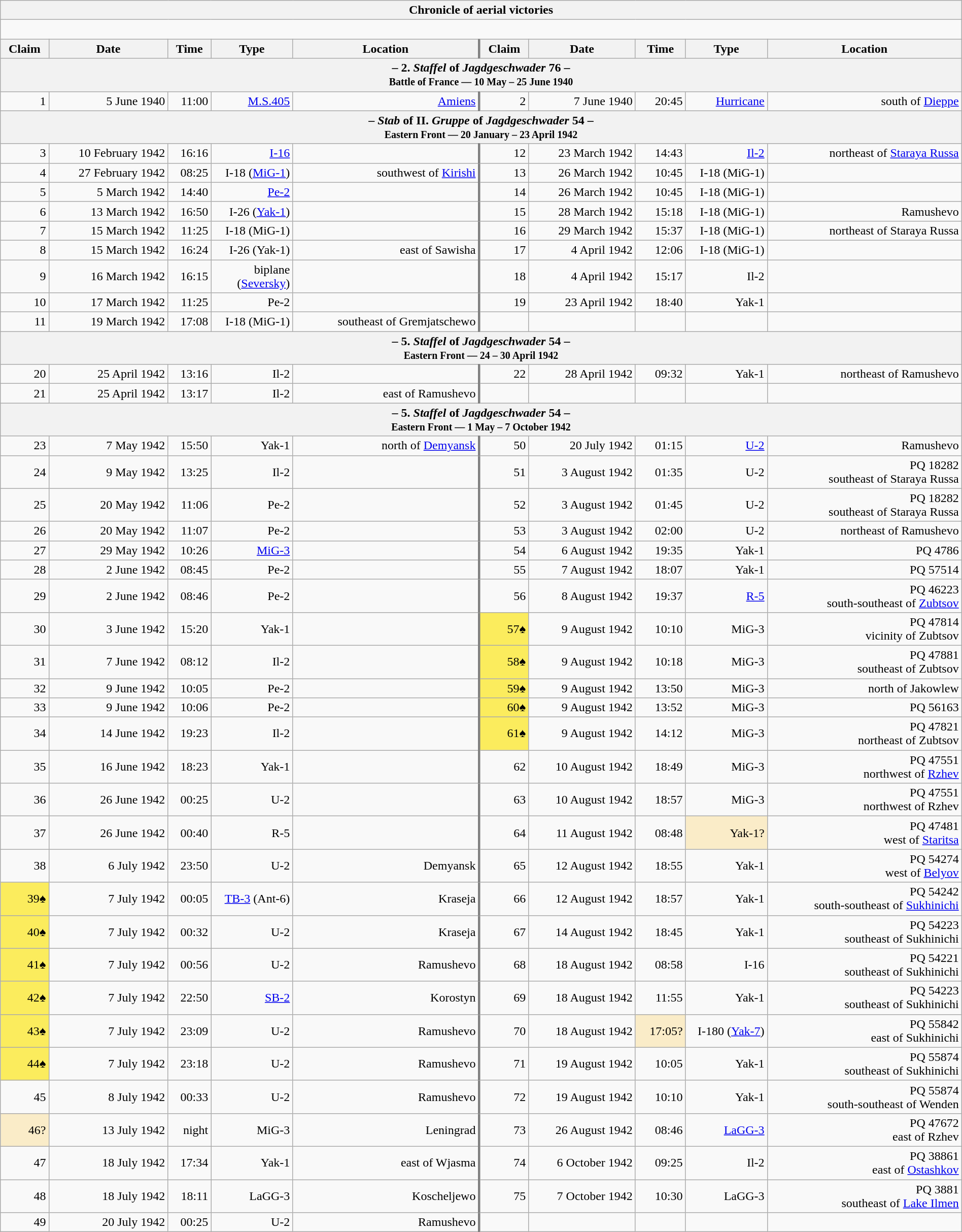<table class="wikitable plainrowheaders collapsible" style="margin-left: auto; margin-right: auto; border: none; text-align:right; width: 100%;">
<tr>
<th colspan="10">Chronicle of aerial victories</th>
</tr>
<tr>
<td colspan="10" style="text-align: left;"><br>
</td>
</tr>
<tr>
<th scope="col">Claim</th>
<th scope="col">Date</th>
<th scope="col">Time</th>
<th scope="col" width="100px">Type</th>
<th scope="col">Location</th>
<th scope="col" style="border-left: 3px solid grey;">Claim</th>
<th scope="col">Date</th>
<th scope="col">Time</th>
<th scope="col" width="100px">Type</th>
<th scope="col">Location</th>
</tr>
<tr>
<th colspan="10">– 2. <em>Staffel</em> of <em>Jagdgeschwader</em> 76 –<br><small>Battle of France — 10 May – 25 June 1940</small></th>
</tr>
<tr>
<td>1</td>
<td>5 June 1940</td>
<td>11:00</td>
<td><a href='#'>M.S.405</a></td>
<td><a href='#'>Amiens</a></td>
<td style="border-left: 3px solid grey;">2</td>
<td>7 June 1940</td>
<td>20:45</td>
<td><a href='#'>Hurricane</a></td>
<td>south of <a href='#'>Dieppe</a></td>
</tr>
<tr>
<th colspan="10">– <em>Stab</em> of II. <em>Gruppe</em> of <em>Jagdgeschwader</em> 54 –<br><small>Eastern Front — 20 January – 23 April 1942</small></th>
</tr>
<tr>
<td>3</td>
<td>10 February 1942</td>
<td>16:16</td>
<td><a href='#'>I-16</a></td>
<td></td>
<td style="border-left: 3px solid grey;">12</td>
<td>23 March 1942</td>
<td>14:43</td>
<td><a href='#'>Il-2</a></td>
<td> northeast of <a href='#'>Staraya Russa</a></td>
</tr>
<tr>
<td>4</td>
<td>27 February 1942</td>
<td>08:25</td>
<td>I-18 (<a href='#'>MiG-1</a>)</td>
<td> southwest of <a href='#'>Kirishi</a></td>
<td style="border-left: 3px solid grey;">13</td>
<td>26 March 1942</td>
<td>10:45</td>
<td>I-18 (MiG-1)</td>
<td></td>
</tr>
<tr>
<td>5</td>
<td>5 March 1942</td>
<td>14:40</td>
<td><a href='#'>Pe-2</a></td>
<td></td>
<td style="border-left: 3px solid grey;">14</td>
<td>26 March 1942</td>
<td>10:45</td>
<td>I-18 (MiG-1)</td>
<td></td>
</tr>
<tr>
<td>6</td>
<td>13 March 1942</td>
<td>16:50</td>
<td>I-26 (<a href='#'>Yak-1</a>)</td>
<td></td>
<td style="border-left: 3px solid grey;">15</td>
<td>28 March 1942</td>
<td>15:18</td>
<td>I-18 (MiG-1)</td>
<td>Ramushevo</td>
</tr>
<tr>
<td>7</td>
<td>15 March 1942</td>
<td>11:25</td>
<td>I-18 (MiG-1)</td>
<td></td>
<td style="border-left: 3px solid grey;">16</td>
<td>29 March 1942</td>
<td>15:37</td>
<td>I-18 (MiG-1)</td>
<td> northeast of Staraya Russa</td>
</tr>
<tr>
<td>8</td>
<td>15 March 1942</td>
<td>16:24</td>
<td>I-26 (Yak-1)</td>
<td>east of Sawisha</td>
<td style="border-left: 3px solid grey;">17</td>
<td>4 April 1942</td>
<td>12:06</td>
<td>I-18 (MiG-1)</td>
<td></td>
</tr>
<tr>
<td>9</td>
<td>16 March 1942</td>
<td>16:15</td>
<td>biplane (<a href='#'>Seversky</a>)</td>
<td></td>
<td style="border-left: 3px solid grey;">18</td>
<td>4 April 1942</td>
<td>15:17</td>
<td>Il-2</td>
<td></td>
</tr>
<tr>
<td>10</td>
<td>17 March 1942</td>
<td>11:25</td>
<td>Pe-2</td>
<td></td>
<td style="border-left: 3px solid grey;">19</td>
<td>23 April 1942</td>
<td>18:40</td>
<td>Yak-1</td>
<td></td>
</tr>
<tr>
<td>11</td>
<td>19 March 1942</td>
<td>17:08</td>
<td>I-18 (MiG-1)</td>
<td> southeast of Gremjatschewo</td>
<td style="border-left: 3px solid grey;"></td>
<td></td>
<td></td>
<td></td>
<td></td>
</tr>
<tr>
<th colspan="10">– 5. <em>Staffel</em> of <em>Jagdgeschwader</em> 54 –<br><small>Eastern Front — 24 – 30 April 1942</small></th>
</tr>
<tr>
<td>20</td>
<td>25 April 1942</td>
<td>13:16</td>
<td>Il-2</td>
<td></td>
<td style="border-left: 3px solid grey;">22</td>
<td>28 April 1942</td>
<td>09:32</td>
<td>Yak-1</td>
<td> northeast of Ramushevo</td>
</tr>
<tr>
<td>21</td>
<td>25 April 1942</td>
<td>13:17</td>
<td>Il-2</td>
<td> east of Ramushevo</td>
<td style="border-left: 3px solid grey;"></td>
<td></td>
<td></td>
<td></td>
<td></td>
</tr>
<tr>
<th colspan="10">– 5. <em>Staffel</em> of <em>Jagdgeschwader</em> 54 –<br><small>Eastern Front — 1 May – 7 October 1942</small></th>
</tr>
<tr>
<td>23</td>
<td>7 May 1942</td>
<td>15:50</td>
<td>Yak-1</td>
<td>north of <a href='#'>Demyansk</a></td>
<td style="border-left: 3px solid grey;">50</td>
<td>20 July 1942</td>
<td>01:15</td>
<td><a href='#'>U-2</a></td>
<td>Ramushevo</td>
</tr>
<tr>
<td>24</td>
<td>9 May 1942</td>
<td>13:25</td>
<td>Il-2</td>
<td></td>
<td style="border-left: 3px solid grey;">51</td>
<td>3 August 1942</td>
<td>01:35</td>
<td>U-2</td>
<td>PQ 18282<br> southeast of Staraya Russa</td>
</tr>
<tr>
<td>25</td>
<td>20 May 1942</td>
<td>11:06</td>
<td>Pe-2</td>
<td></td>
<td style="border-left: 3px solid grey;">52</td>
<td>3 August 1942</td>
<td>01:45</td>
<td>U-2</td>
<td>PQ 18282<br> southeast of Staraya Russa</td>
</tr>
<tr>
<td>26</td>
<td>20 May 1942</td>
<td>11:07</td>
<td>Pe-2</td>
<td></td>
<td style="border-left: 3px solid grey;">53</td>
<td>3 August 1942</td>
<td>02:00</td>
<td>U-2</td>
<td>northeast of Ramushevo</td>
</tr>
<tr>
<td>27</td>
<td>29 May 1942</td>
<td>10:26</td>
<td><a href='#'>MiG-3</a></td>
<td></td>
<td style="border-left: 3px solid grey;">54</td>
<td>6 August 1942</td>
<td>19:35</td>
<td>Yak-1</td>
<td>PQ 4786</td>
</tr>
<tr>
<td>28</td>
<td>2 June 1942</td>
<td>08:45</td>
<td>Pe-2</td>
<td></td>
<td style="border-left: 3px solid grey;">55</td>
<td>7 August 1942</td>
<td>18:07</td>
<td>Yak-1</td>
<td>PQ 57514</td>
</tr>
<tr>
<td>29</td>
<td>2 June 1942</td>
<td>08:46</td>
<td>Pe-2</td>
<td></td>
<td style="border-left: 3px solid grey;">56</td>
<td>8 August 1942</td>
<td>19:37</td>
<td><a href='#'>R-5</a></td>
<td>PQ 46223<br> south-southeast of <a href='#'>Zubtsov</a></td>
</tr>
<tr>
<td>30</td>
<td>3 June 1942</td>
<td>15:20</td>
<td>Yak-1</td>
<td></td>
<td style="border-left: 3px solid grey; background:#fbec5d;">57♠</td>
<td>9 August 1942</td>
<td>10:10</td>
<td>MiG-3</td>
<td>PQ 47814<br>vicinity of Zubtsov</td>
</tr>
<tr>
<td>31</td>
<td>7 June 1942</td>
<td>08:12</td>
<td>Il-2</td>
<td></td>
<td style="border-left: 3px solid grey; background:#fbec5d;">58♠</td>
<td>9 August 1942</td>
<td>10:18</td>
<td>MiG-3</td>
<td>PQ 47881<br> southeast of Zubtsov</td>
</tr>
<tr>
<td>32</td>
<td>9 June 1942</td>
<td>10:05</td>
<td>Pe-2</td>
<td></td>
<td style="border-left: 3px solid grey; background:#fbec5d;">59♠</td>
<td>9 August 1942</td>
<td>13:50</td>
<td>MiG-3</td>
<td>north of Jakowlew</td>
</tr>
<tr>
<td>33</td>
<td>9 June 1942</td>
<td>10:06</td>
<td>Pe-2</td>
<td></td>
<td style="border-left: 3px solid grey; background:#fbec5d;">60♠</td>
<td>9 August 1942</td>
<td>13:52</td>
<td>MiG-3</td>
<td>PQ 56163</td>
</tr>
<tr>
<td>34</td>
<td>14 June 1942</td>
<td>19:23</td>
<td>Il-2</td>
<td></td>
<td style="border-left: 3px solid grey; background:#fbec5d;">61♠</td>
<td>9 August 1942</td>
<td>14:12</td>
<td>MiG-3</td>
<td>PQ 47821<br> northeast of Zubtsov</td>
</tr>
<tr>
<td>35</td>
<td>16 June 1942</td>
<td>18:23</td>
<td>Yak-1</td>
<td></td>
<td style="border-left: 3px solid grey;">62</td>
<td>10 August 1942</td>
<td>18:49</td>
<td>MiG-3</td>
<td>PQ 47551<br> northwest of <a href='#'>Rzhev</a></td>
</tr>
<tr>
<td>36</td>
<td>26 June 1942</td>
<td>00:25</td>
<td>U-2</td>
<td></td>
<td style="border-left: 3px solid grey;">63</td>
<td>10 August 1942</td>
<td>18:57</td>
<td>MiG-3</td>
<td>PQ 47551<br> northwest of Rzhev</td>
</tr>
<tr>
<td>37</td>
<td>26 June 1942</td>
<td>00:40</td>
<td>R-5</td>
<td></td>
<td style="border-left: 3px solid grey;">64</td>
<td>11 August 1942</td>
<td>08:48</td>
<td style="background:#faecc8">Yak-1?</td>
<td>PQ 47481<br> west of <a href='#'>Staritsa</a></td>
</tr>
<tr>
<td>38</td>
<td>6 July 1942</td>
<td>23:50</td>
<td>U-2</td>
<td>Demyansk</td>
<td style="border-left: 3px solid grey;">65</td>
<td>12 August 1942</td>
<td>18:55</td>
<td>Yak-1</td>
<td>PQ 54274<br> west of <a href='#'>Belyov</a></td>
</tr>
<tr>
<td style="background:#fbec5d;">39♠</td>
<td>7 July 1942</td>
<td>00:05</td>
<td><a href='#'>TB-3</a> (Ant-6)</td>
<td>Kraseja</td>
<td style="border-left: 3px solid grey;">66</td>
<td>12 August 1942</td>
<td>18:57</td>
<td>Yak-1</td>
<td>PQ 54242<br> south-southeast of <a href='#'>Sukhinichi</a></td>
</tr>
<tr>
<td style="background:#fbec5d;">40♠</td>
<td>7 July 1942</td>
<td>00:32</td>
<td>U-2</td>
<td>Kraseja</td>
<td style="border-left: 3px solid grey;">67</td>
<td>14 August 1942</td>
<td>18:45</td>
<td>Yak-1</td>
<td>PQ 54223<br> southeast of Sukhinichi</td>
</tr>
<tr>
<td style="background:#fbec5d;">41♠</td>
<td>7 July 1942</td>
<td>00:56</td>
<td>U-2</td>
<td>Ramushevo</td>
<td style="border-left: 3px solid grey;">68</td>
<td>18 August 1942</td>
<td>08:58</td>
<td>I-16</td>
<td>PQ 54221<br> southeast of Sukhinichi</td>
</tr>
<tr>
<td style="background:#fbec5d;">42♠</td>
<td>7 July 1942</td>
<td>22:50</td>
<td><a href='#'>SB-2</a></td>
<td>Korostyn</td>
<td style="border-left: 3px solid grey;">69</td>
<td>18 August 1942</td>
<td>11:55</td>
<td>Yak-1</td>
<td>PQ 54223<br> southeast of Sukhinichi</td>
</tr>
<tr>
<td style="background:#fbec5d;">43♠</td>
<td>7 July 1942</td>
<td>23:09</td>
<td>U-2</td>
<td>Ramushevo</td>
<td style="border-left: 3px solid grey;">70</td>
<td>18 August 1942</td>
<td style="background:#faecc8">17:05?</td>
<td>I-180 (<a href='#'>Yak-7</a>)</td>
<td>PQ 55842<br> east of Sukhinichi</td>
</tr>
<tr>
<td style="background:#fbec5d;">44♠</td>
<td>7 July 1942</td>
<td>23:18</td>
<td>U-2</td>
<td>Ramushevo</td>
<td style="border-left: 3px solid grey;">71</td>
<td>19 August 1942</td>
<td>10:05</td>
<td>Yak-1</td>
<td>PQ 55874<br> southeast of Sukhinichi</td>
</tr>
<tr>
<td>45</td>
<td>8 July 1942</td>
<td>00:33</td>
<td>U-2</td>
<td>Ramushevo</td>
<td style="border-left: 3px solid grey;">72</td>
<td>19 August 1942</td>
<td>10:10</td>
<td>Yak-1</td>
<td>PQ 55874<br> south-southeast of Wenden</td>
</tr>
<tr>
<td style="background:#faecc8">46?</td>
<td>13 July 1942</td>
<td>night</td>
<td>MiG-3</td>
<td>Leningrad</td>
<td style="border-left: 3px solid grey;">73</td>
<td>26 August 1942</td>
<td>08:46</td>
<td><a href='#'>LaGG-3</a></td>
<td>PQ 47672<br> east of Rzhev</td>
</tr>
<tr>
<td>47</td>
<td>18 July 1942</td>
<td>17:34</td>
<td>Yak-1</td>
<td>east of Wjasma</td>
<td style="border-left: 3px solid grey;">74</td>
<td>6 October 1942</td>
<td>09:25</td>
<td>Il-2</td>
<td>PQ 38861<br> east of <a href='#'>Ostashkov</a></td>
</tr>
<tr>
<td>48</td>
<td>18 July 1942</td>
<td>18:11</td>
<td>LaGG-3</td>
<td>Koscheljewo</td>
<td style="border-left: 3px solid grey;">75</td>
<td>7 October 1942</td>
<td>10:30</td>
<td>LaGG-3</td>
<td>PQ 3881<br>southeast of <a href='#'>Lake Ilmen</a></td>
</tr>
<tr>
<td>49</td>
<td>20 July 1942</td>
<td>00:25</td>
<td>U-2</td>
<td>Ramushevo</td>
<td style="border-left: 3px solid grey;"></td>
<td></td>
<td></td>
<td></td>
<td></td>
</tr>
</table>
